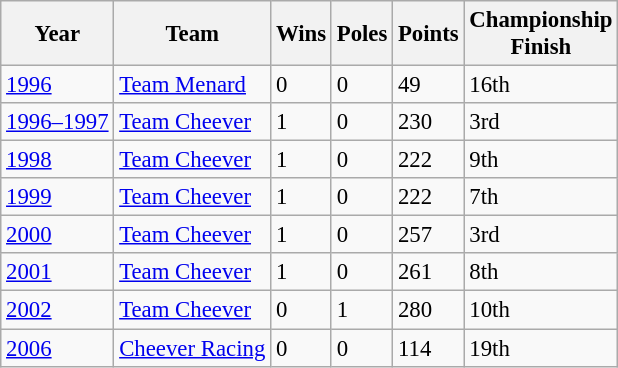<table class="wikitable" style="font-size: 95%;">
<tr>
<th>Year</th>
<th>Team</th>
<th>Wins</th>
<th>Poles</th>
<th>Points</th>
<th>Championship<br>Finish</th>
</tr>
<tr>
<td><a href='#'>1996</a></td>
<td><a href='#'>Team Menard</a></td>
<td>0</td>
<td>0</td>
<td>49</td>
<td>16th</td>
</tr>
<tr>
<td><a href='#'>1996–1997</a></td>
<td><a href='#'>Team Cheever</a></td>
<td>1</td>
<td>0</td>
<td>230</td>
<td>3rd</td>
</tr>
<tr>
<td><a href='#'>1998</a></td>
<td><a href='#'>Team Cheever</a></td>
<td>1</td>
<td>0</td>
<td>222</td>
<td>9th</td>
</tr>
<tr>
<td><a href='#'>1999</a></td>
<td><a href='#'>Team Cheever</a></td>
<td>1</td>
<td>0</td>
<td>222</td>
<td>7th</td>
</tr>
<tr>
<td><a href='#'>2000</a></td>
<td><a href='#'>Team Cheever</a></td>
<td>1</td>
<td>0</td>
<td>257</td>
<td>3rd</td>
</tr>
<tr>
<td><a href='#'>2001</a></td>
<td><a href='#'>Team Cheever</a></td>
<td>1</td>
<td>0</td>
<td>261</td>
<td>8th</td>
</tr>
<tr>
<td><a href='#'>2002</a></td>
<td><a href='#'>Team Cheever</a></td>
<td>0</td>
<td>1</td>
<td>280</td>
<td>10th</td>
</tr>
<tr>
<td><a href='#'>2006</a></td>
<td><a href='#'>Cheever Racing</a></td>
<td>0</td>
<td>0</td>
<td>114</td>
<td>19th</td>
</tr>
</table>
